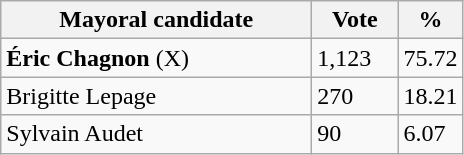<table class="wikitable">
<tr>
<th bgcolor="#DDDDFF" width="200px">Mayoral candidate</th>
<th bgcolor="#DDDDFF" width="50px">Vote</th>
<th bgcolor="#DDDDFF" width="30px">%</th>
</tr>
<tr>
<td><strong>Éric Chagnon</strong> (X)</td>
<td>1,123</td>
<td>75.72</td>
</tr>
<tr>
<td>Brigitte Lepage</td>
<td>270</td>
<td>18.21</td>
</tr>
<tr>
<td>Sylvain Audet</td>
<td>90</td>
<td>6.07</td>
</tr>
</table>
